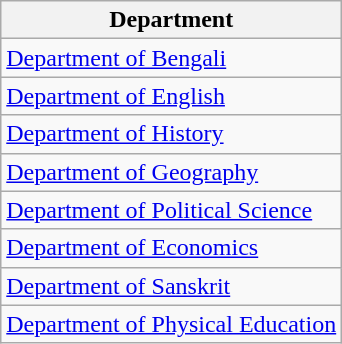<table class="wikitable sortable">
<tr>
<th>Department</th>
</tr>
<tr>
<td><a href='#'>Department of Bengali</a></td>
</tr>
<tr>
<td><a href='#'>Department of English</a></td>
</tr>
<tr>
<td><a href='#'>Department of History</a></td>
</tr>
<tr>
<td><a href='#'>Department of Geography</a></td>
</tr>
<tr>
<td><a href='#'>Department of Political Science</a></td>
</tr>
<tr>
<td><a href='#'>Department of Economics</a></td>
</tr>
<tr>
<td><a href='#'>Department of Sanskrit</a></td>
</tr>
<tr>
<td><a href='#'>Department of Physical Education</a></td>
</tr>
</table>
